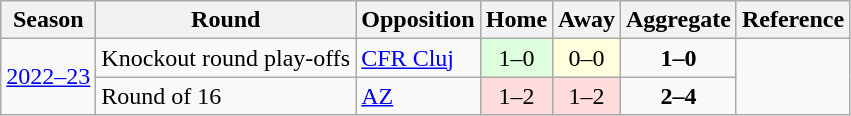<table class="wikitable">
<tr>
<th>Season</th>
<th>Round</th>
<th>Opposition</th>
<th>Home</th>
<th>Away</th>
<th>Aggregate</th>
<th>Reference</th>
</tr>
<tr>
<td rowspan=2><a href='#'>2022–23</a></td>
<td>Knockout round play-offs</td>
<td> <a href='#'>CFR Cluj</a></td>
<td style="text-align:center; background:#dfd;">1–0</td>
<td style="text-align:center; background:#ffd;">0–0</td>
<td style="text-align:center;"><strong>1–0</strong></td>
<td rowspan=2 style="text-align:center;"></td>
</tr>
<tr>
<td>Round of 16</td>
<td> <a href='#'>AZ</a></td>
<td style="text-align:center; background:#fdd;">1–2</td>
<td style="text-align:center; background:#fdd;">1–2</td>
<td style="text-align:center;"><strong>2–4</strong></td>
</tr>
</table>
